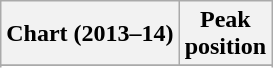<table class="wikitable sortable plainrowheaders">
<tr>
<th>Chart (2013–14)</th>
<th>Peak <br> position</th>
</tr>
<tr>
</tr>
<tr>
</tr>
<tr>
</tr>
<tr>
</tr>
<tr>
</tr>
<tr>
</tr>
</table>
